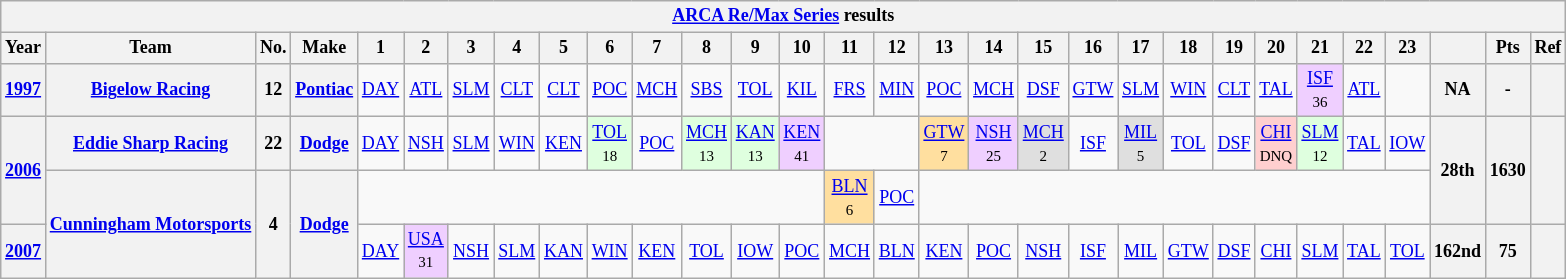<table class="wikitable" style="text-align:center; font-size:75%">
<tr>
<th colspan="32"><a href='#'>ARCA Re/Max Series</a> results</th>
</tr>
<tr>
<th>Year</th>
<th>Team</th>
<th>No.</th>
<th>Make</th>
<th>1</th>
<th>2</th>
<th>3</th>
<th>4</th>
<th>5</th>
<th>6</th>
<th>7</th>
<th>8</th>
<th>9</th>
<th>10</th>
<th>11</th>
<th>12</th>
<th>13</th>
<th>14</th>
<th>15</th>
<th>16</th>
<th>17</th>
<th>18</th>
<th>19</th>
<th>20</th>
<th>21</th>
<th>22</th>
<th>23</th>
<th></th>
<th>Pts</th>
<th>Ref</th>
</tr>
<tr>
<th><a href='#'>1997</a></th>
<th><a href='#'>Bigelow Racing</a></th>
<th>12</th>
<th><a href='#'>Pontiac</a></th>
<td><a href='#'>DAY</a></td>
<td><a href='#'>ATL</a></td>
<td><a href='#'>SLM</a></td>
<td><a href='#'>CLT</a></td>
<td><a href='#'>CLT</a></td>
<td><a href='#'>POC</a></td>
<td><a href='#'>MCH</a></td>
<td><a href='#'>SBS</a></td>
<td><a href='#'>TOL</a></td>
<td><a href='#'>KIL</a></td>
<td><a href='#'>FRS</a></td>
<td><a href='#'>MIN</a></td>
<td><a href='#'>POC</a></td>
<td><a href='#'>MCH</a></td>
<td><a href='#'>DSF</a></td>
<td><a href='#'>GTW</a></td>
<td><a href='#'>SLM</a></td>
<td><a href='#'>WIN</a></td>
<td><a href='#'>CLT</a></td>
<td><a href='#'>TAL</a></td>
<td style="background:#EFCFFF;"><a href='#'>ISF</a> <br><small>36</small></td>
<td><a href='#'>ATL</a></td>
<td></td>
<th>NA</th>
<th>-</th>
<th></th>
</tr>
<tr>
<th rowspan=2><a href='#'>2006</a></th>
<th><a href='#'>Eddie Sharp Racing</a></th>
<th>22</th>
<th><a href='#'>Dodge</a></th>
<td><a href='#'>DAY</a></td>
<td><a href='#'>NSH</a></td>
<td><a href='#'>SLM</a></td>
<td><a href='#'>WIN</a></td>
<td><a href='#'>KEN</a></td>
<td style="background:#DFFFDF;"><a href='#'>TOL</a> <br><small>18</small></td>
<td><a href='#'>POC</a></td>
<td style="background:#DFFFDF;"><a href='#'>MCH</a> <br><small>13</small></td>
<td style="background:#DFFFDF;"><a href='#'>KAN</a> <br><small>13</small></td>
<td style="background:#EFCFFF;"><a href='#'>KEN</a> <br><small>41</small></td>
<td colspan=2></td>
<td style="background:#FFDF9F;"><a href='#'>GTW</a> <br><small>7</small></td>
<td style="background:#EFCFFF;"><a href='#'>NSH</a> <br><small>25</small></td>
<td style="background:#DFDFDF;"><a href='#'>MCH</a> <br><small>2</small></td>
<td><a href='#'>ISF</a></td>
<td style="background:#DFDFDF;"><a href='#'>MIL</a> <br><small>5</small></td>
<td><a href='#'>TOL</a></td>
<td><a href='#'>DSF</a></td>
<td style="background:#FFCFCF;"><a href='#'>CHI</a> <br><small>DNQ</small></td>
<td style="background:#DFFFDF;"><a href='#'>SLM</a> <br><small>12</small></td>
<td><a href='#'>TAL</a></td>
<td><a href='#'>IOW</a></td>
<th rowspan=2>28th</th>
<th rowspan=2>1630</th>
<th rowspan=2></th>
</tr>
<tr>
<th rowspan=2><a href='#'>Cunningham Motorsports</a></th>
<th rowspan=2>4</th>
<th rowspan=2><a href='#'>Dodge</a></th>
<td colspan=10></td>
<td style="background:#FFDF9F;"><a href='#'>BLN</a> <br><small>6</small></td>
<td><a href='#'>POC</a></td>
<td colspan=11></td>
</tr>
<tr>
<th><a href='#'>2007</a></th>
<td><a href='#'>DAY</a></td>
<td style="background:#EFCFFF;"><a href='#'>USA</a> <br><small>31</small></td>
<td><a href='#'>NSH</a></td>
<td><a href='#'>SLM</a></td>
<td><a href='#'>KAN</a></td>
<td><a href='#'>WIN</a></td>
<td><a href='#'>KEN</a></td>
<td><a href='#'>TOL</a></td>
<td><a href='#'>IOW</a></td>
<td><a href='#'>POC</a></td>
<td><a href='#'>MCH</a></td>
<td><a href='#'>BLN</a></td>
<td><a href='#'>KEN</a></td>
<td><a href='#'>POC</a></td>
<td><a href='#'>NSH</a></td>
<td><a href='#'>ISF</a></td>
<td><a href='#'>MIL</a></td>
<td><a href='#'>GTW</a></td>
<td><a href='#'>DSF</a></td>
<td><a href='#'>CHI</a></td>
<td><a href='#'>SLM</a></td>
<td><a href='#'>TAL</a></td>
<td><a href='#'>TOL</a></td>
<th>162nd</th>
<th>75</th>
<th></th>
</tr>
</table>
